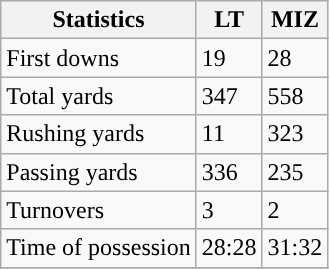<table class="wikitable">
<tr>
<th>Statistics</th>
<th>LT</th>
<th>MIZ</th>
</tr>
<tr>
<td>First downs</td>
<td>19</td>
<td>28</td>
</tr>
<tr>
<td>Total yards</td>
<td>347</td>
<td>558</td>
</tr>
<tr>
<td>Rushing yards</td>
<td>11</td>
<td>323</td>
</tr>
<tr>
<td>Passing yards</td>
<td>336</td>
<td>235</td>
</tr>
<tr>
<td>Turnovers</td>
<td>3</td>
<td>2</td>
</tr>
<tr>
<td>Time of possession</td>
<td>28:28</td>
<td>31:32</td>
</tr>
<tr>
</tr>
</table>
